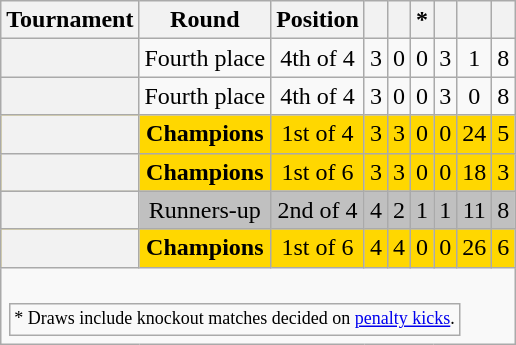<table class="wikitable" style="text-align: center;">
<tr>
<th>Tournament</th>
<th>Round</th>
<th>Position</th>
<th></th>
<th></th>
<th>*</th>
<th></th>
<th></th>
<th></th>
</tr>
<tr>
<th></th>
<td>Fourth place</td>
<td>4th of 4</td>
<td>3</td>
<td>0</td>
<td>0</td>
<td>3</td>
<td>1</td>
<td>8</td>
</tr>
<tr>
<th></th>
<td>Fourth place</td>
<td>4th of 4</td>
<td>3</td>
<td>0</td>
<td>0</td>
<td>3</td>
<td>0</td>
<td>8</td>
</tr>
<tr style="background:Gold;">
<th></th>
<td><strong>Champions</strong></td>
<td>1st of 4</td>
<td>3</td>
<td>3</td>
<td>0</td>
<td>0</td>
<td>24</td>
<td>5</td>
</tr>
<tr style="background:Gold;">
<th></th>
<td><strong>Champions</strong></td>
<td>1st of 6</td>
<td>3</td>
<td>3</td>
<td>0</td>
<td>0</td>
<td>18</td>
<td>3</td>
</tr>
<tr style="background:Silver;">
<th></th>
<td>Runners-up</td>
<td>2nd of 4</td>
<td>4</td>
<td>2</td>
<td>1</td>
<td>1</td>
<td>11</td>
<td>8</td>
</tr>
<tr style="background:Gold;">
<th></th>
<td><strong>Champions</strong></td>
<td>1st of 6</td>
<td>4</td>
<td>4</td>
<td>0</td>
<td>0</td>
<td>26</td>
<td>6</td>
</tr>
<tr>
<td colspan="9"><br><table>
<tr>
<td style="font-size:12px">* Draws include knockout matches decided on <a href='#'>penalty kicks</a>.</td>
</tr>
</table>
</td>
</tr>
</table>
